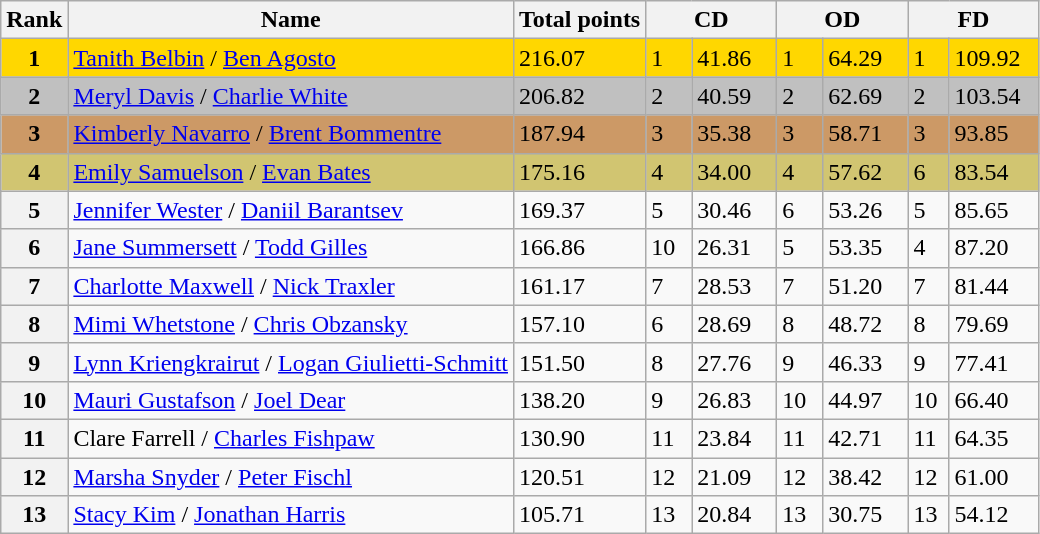<table class="wikitable">
<tr>
<th>Rank</th>
<th>Name</th>
<th>Total points</th>
<th colspan="2" width="80px">CD</th>
<th colspan="2" width="80px">OD</th>
<th colspan="2" width="80px">FD</th>
</tr>
<tr style="background:gold;">
<td style="text-align:center;"><strong>1</strong></td>
<td><a href='#'>Tanith Belbin</a> / <a href='#'>Ben Agosto</a></td>
<td>216.07</td>
<td>1</td>
<td>41.86</td>
<td>1</td>
<td>64.29</td>
<td>1</td>
<td>109.92</td>
</tr>
<tr style="background:silver;">
<td style="text-align:center;"><strong>2</strong></td>
<td><a href='#'>Meryl Davis</a> / <a href='#'>Charlie White</a></td>
<td>206.82</td>
<td>2</td>
<td>40.59</td>
<td>2</td>
<td>62.69</td>
<td>2</td>
<td>103.54</td>
</tr>
<tr style="background:#c96;">
<td style="text-align:center;"><strong>3</strong></td>
<td><a href='#'>Kimberly Navarro</a> / <a href='#'>Brent Bommentre</a></td>
<td>187.94</td>
<td>3</td>
<td>35.38</td>
<td>3</td>
<td>58.71</td>
<td>3</td>
<td>93.85</td>
</tr>
<tr style="background:#d1c571;">
<td style="text-align:center;"><strong>4</strong></td>
<td><a href='#'>Emily Samuelson</a> / <a href='#'>Evan Bates</a></td>
<td>175.16</td>
<td>4</td>
<td>34.00</td>
<td>4</td>
<td>57.62</td>
<td>6</td>
<td>83.54</td>
</tr>
<tr>
<th>5</th>
<td><a href='#'>Jennifer Wester</a> / <a href='#'>Daniil Barantsev</a></td>
<td>169.37</td>
<td>5</td>
<td>30.46</td>
<td>6</td>
<td>53.26</td>
<td>5</td>
<td>85.65</td>
</tr>
<tr>
<th>6</th>
<td><a href='#'>Jane Summersett</a> / <a href='#'>Todd Gilles</a></td>
<td>166.86</td>
<td>10</td>
<td>26.31</td>
<td>5</td>
<td>53.35</td>
<td>4</td>
<td>87.20</td>
</tr>
<tr>
<th>7</th>
<td><a href='#'>Charlotte Maxwell</a> / <a href='#'>Nick Traxler</a></td>
<td>161.17</td>
<td>7</td>
<td>28.53</td>
<td>7</td>
<td>51.20</td>
<td>7</td>
<td>81.44</td>
</tr>
<tr>
<th>8</th>
<td><a href='#'>Mimi Whetstone</a> / <a href='#'>Chris Obzansky</a></td>
<td>157.10</td>
<td>6</td>
<td>28.69</td>
<td>8</td>
<td>48.72</td>
<td>8</td>
<td>79.69</td>
</tr>
<tr>
<th>9</th>
<td><a href='#'>Lynn Kriengkrairut</a> / <a href='#'>Logan Giulietti-Schmitt</a></td>
<td>151.50</td>
<td>8</td>
<td>27.76</td>
<td>9</td>
<td>46.33</td>
<td>9</td>
<td>77.41</td>
</tr>
<tr>
<th>10</th>
<td><a href='#'>Mauri Gustafson</a> / <a href='#'>Joel Dear</a></td>
<td>138.20</td>
<td>9</td>
<td>26.83</td>
<td>10</td>
<td>44.97</td>
<td>10</td>
<td>66.40</td>
</tr>
<tr>
<th>11</th>
<td>Clare Farrell / <a href='#'>Charles Fishpaw</a></td>
<td>130.90</td>
<td>11</td>
<td>23.84</td>
<td>11</td>
<td>42.71</td>
<td>11</td>
<td>64.35</td>
</tr>
<tr>
<th>12</th>
<td><a href='#'>Marsha Snyder</a> / <a href='#'>Peter Fischl</a></td>
<td>120.51</td>
<td>12</td>
<td>21.09</td>
<td>12</td>
<td>38.42</td>
<td>12</td>
<td>61.00</td>
</tr>
<tr>
<th>13</th>
<td><a href='#'>Stacy Kim</a> / <a href='#'>Jonathan Harris</a></td>
<td>105.71</td>
<td>13</td>
<td>20.84</td>
<td>13</td>
<td>30.75</td>
<td>13</td>
<td>54.12</td>
</tr>
</table>
